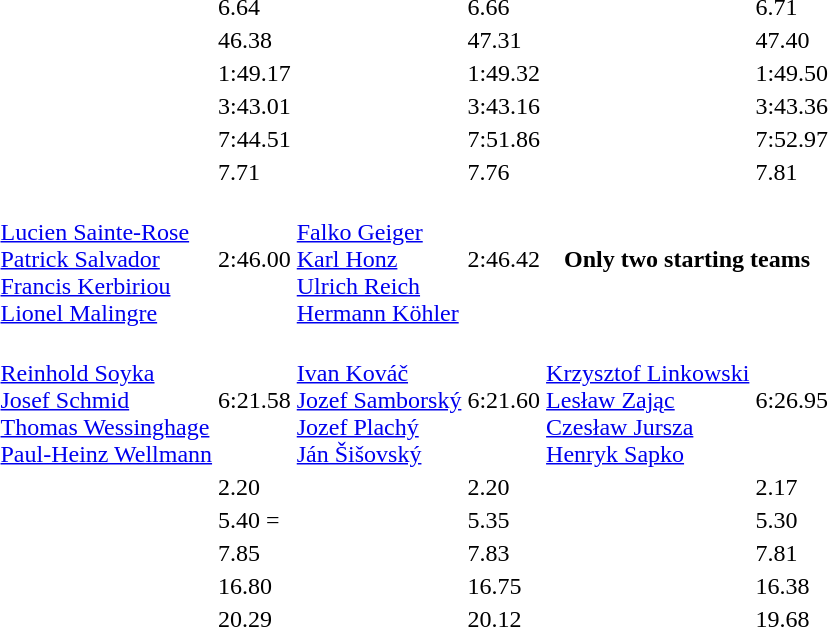<table>
<tr>
<td></td>
<td></td>
<td>6.64</td>
<td></td>
<td>6.66</td>
<td></td>
<td>6.71</td>
</tr>
<tr>
<td></td>
<td></td>
<td>46.38 </td>
<td></td>
<td>47.31</td>
<td></td>
<td>47.40</td>
</tr>
<tr>
<td></td>
<td></td>
<td>1:49.17</td>
<td></td>
<td>1:49.32</td>
<td></td>
<td>1:49.50</td>
</tr>
<tr>
<td></td>
<td></td>
<td>3:43.01</td>
<td></td>
<td>3:43.16</td>
<td></td>
<td>3:43.36</td>
</tr>
<tr>
<td></td>
<td></td>
<td>7:44.51 </td>
<td></td>
<td>7:51.86</td>
<td></td>
<td>7:52.97 </td>
</tr>
<tr>
<td></td>
<td></td>
<td>7.71 </td>
<td></td>
<td>7.76</td>
<td></td>
<td>7.81</td>
</tr>
<tr>
<td></td>
<td><br><a href='#'>Lucien Sainte-Rose</a><br><a href='#'>Patrick Salvador</a><br><a href='#'>Francis Kerbiriou</a><br><a href='#'>Lionel Malingre</a></td>
<td>2:46.00</td>
<td><br><a href='#'>Falko Geiger</a><br><a href='#'>Karl Honz</a><br><a href='#'>Ulrich Reich</a><br><a href='#'>Hermann Köhler</a></td>
<td>2:46.42</td>
<th colspan=2>Only two starting teams</th>
</tr>
<tr>
<td></td>
<td><br><a href='#'>Reinhold Soyka</a><br><a href='#'>Josef Schmid</a><br><a href='#'>Thomas Wessinghage</a><br><a href='#'>Paul-Heinz Wellmann</a></td>
<td>6:21.58</td>
<td><br><a href='#'>Ivan Kováč</a><br><a href='#'>Jozef Samborský</a><br><a href='#'>Jozef Plachý</a><br><a href='#'>Ján Šišovský</a></td>
<td>6:21.60</td>
<td><br><a href='#'>Krzysztof Linkowski</a><br><a href='#'>Lesław Zając</a><br><a href='#'>Czesław Jursza</a><br><a href='#'>Henryk Sapko</a></td>
<td>6:26.95</td>
</tr>
<tr>
<td></td>
<td></td>
<td>2.20</td>
<td></td>
<td>2.20</td>
<td></td>
<td>2.17</td>
</tr>
<tr>
<td></td>
<td></td>
<td>5.40 =</td>
<td></td>
<td>5.35</td>
<td></td>
<td>5.30</td>
</tr>
<tr>
<td></td>
<td></td>
<td>7.85</td>
<td></td>
<td>7.83</td>
<td></td>
<td>7.81</td>
</tr>
<tr>
<td></td>
<td></td>
<td>16.80</td>
<td></td>
<td>16.75</td>
<td></td>
<td>16.38</td>
</tr>
<tr>
<td></td>
<td></td>
<td>20.29</td>
<td></td>
<td>20.12</td>
<td></td>
<td>19.68</td>
</tr>
</table>
